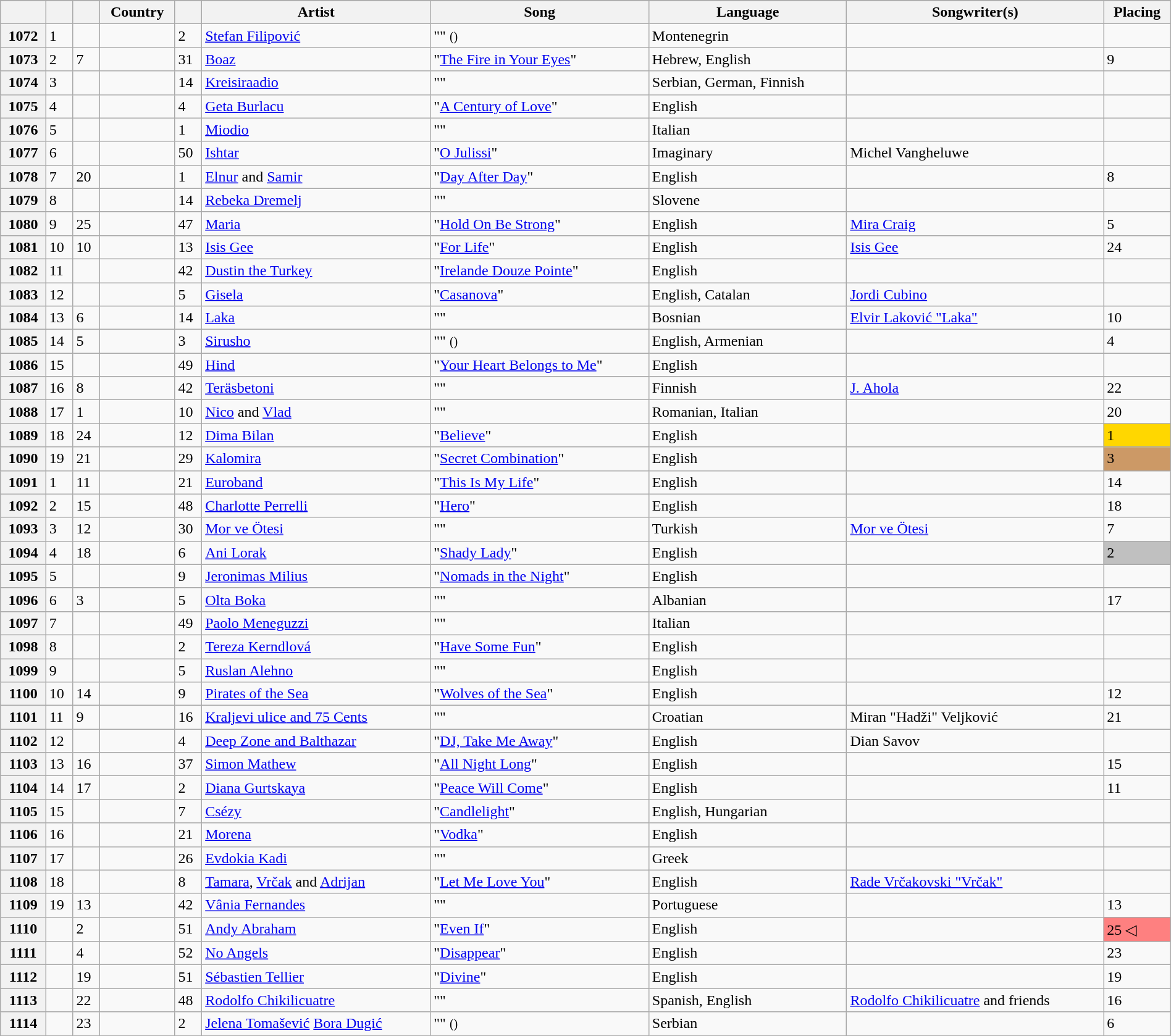<table class="wikitable sortable plainrowheaders" style="width:100%">
<tr>
</tr>
<tr>
<th scope="col"></th>
<th scope="col"></th>
<th scope="col"></th>
<th scope="col">Country</th>
<th scope="col" class="unsortable"></th>
<th scope="col">Artist</th>
<th scope="col">Song</th>
<th scope="col">Language</th>
<th scope="col">Songwriter(s)</th>
<th scope="col">Placing</th>
</tr>
<tr>
<th scope="row">1072</th>
<td>1 </td>
<td></td>
<td></td>
<td>2</td>
<td><a href='#'>Stefan Filipović</a></td>
<td>"" <small>()</small></td>
<td>Montenegrin</td>
<td></td>
<td></td>
</tr>
<tr>
<th scope="row">1073</th>
<td>2 </td>
<td>7</td>
<td></td>
<td>31</td>
<td><a href='#'>Boaz</a></td>
<td>"<a href='#'>The Fire in Your Eyes</a>"</td>
<td>Hebrew, English</td>
<td></td>
<td>9 </td>
</tr>
<tr>
<th scope="row">1074</th>
<td>3 </td>
<td></td>
<td></td>
<td>14</td>
<td><a href='#'>Kreisiraadio</a></td>
<td>""</td>
<td>Serbian, German, Finnish</td>
<td></td>
<td></td>
</tr>
<tr>
<th scope="row">1075</th>
<td>4 </td>
<td></td>
<td></td>
<td>4</td>
<td><a href='#'>Geta Burlacu</a></td>
<td>"<a href='#'>A Century of Love</a>"</td>
<td>English</td>
<td></td>
<td></td>
</tr>
<tr>
<th scope="row">1076</th>
<td>5 </td>
<td></td>
<td></td>
<td>1</td>
<td><a href='#'>Miodio</a></td>
<td>""</td>
<td>Italian</td>
<td></td>
<td></td>
</tr>
<tr>
<th scope="row">1077</th>
<td>6 </td>
<td></td>
<td></td>
<td>50</td>
<td><a href='#'>Ishtar</a></td>
<td>"<a href='#'>O Julissi</a>"</td>
<td>Imaginary</td>
<td>Michel Vangheluwe</td>
<td></td>
</tr>
<tr>
<th scope="row">1078</th>
<td>7 </td>
<td>20</td>
<td></td>
<td>1</td>
<td><a href='#'>Elnur</a> and <a href='#'>Samir</a></td>
<td>"<a href='#'>Day After Day</a>"</td>
<td>English</td>
<td></td>
<td>8 </td>
</tr>
<tr>
<th scope="row">1079</th>
<td>8 </td>
<td></td>
<td></td>
<td>14</td>
<td><a href='#'>Rebeka Dremelj</a></td>
<td>""</td>
<td>Slovene</td>
<td></td>
<td></td>
</tr>
<tr>
<th scope="row">1080</th>
<td>9 </td>
<td>25</td>
<td></td>
<td>47</td>
<td><a href='#'>Maria</a></td>
<td>"<a href='#'>Hold On Be Strong</a>"</td>
<td>English</td>
<td><a href='#'>Mira Craig</a></td>
<td>5 </td>
</tr>
<tr>
<th scope="row">1081</th>
<td>10 </td>
<td>10</td>
<td></td>
<td>13</td>
<td><a href='#'>Isis Gee</a></td>
<td>"<a href='#'>For Life</a>"</td>
<td>English</td>
<td><a href='#'>Isis Gee</a></td>
<td>24 </td>
</tr>
<tr>
<th scope="row">1082</th>
<td>11 </td>
<td></td>
<td></td>
<td>42</td>
<td><a href='#'>Dustin the Turkey</a></td>
<td>"<a href='#'>Irelande Douze Pointe</a>"</td>
<td>English</td>
<td></td>
<td></td>
</tr>
<tr>
<th scope="row">1083</th>
<td>12 </td>
<td></td>
<td></td>
<td>5</td>
<td><a href='#'>Gisela</a></td>
<td>"<a href='#'>Casanova</a>"</td>
<td>English, Catalan</td>
<td><a href='#'>Jordi Cubino</a></td>
<td></td>
</tr>
<tr>
<th scope="row">1084</th>
<td>13 </td>
<td>6</td>
<td></td>
<td>14</td>
<td><a href='#'>Laka</a></td>
<td>""</td>
<td>Bosnian</td>
<td><a href='#'>Elvir Laković "Laka"</a></td>
<td>10 </td>
</tr>
<tr>
<th scope="row">1085</th>
<td>14 </td>
<td>5</td>
<td></td>
<td>3</td>
<td><a href='#'>Sirusho</a></td>
<td>"" <small>()</small></td>
<td>English, Armenian</td>
<td></td>
<td>4 </td>
</tr>
<tr>
<th scope="row">1086</th>
<td>15 </td>
<td></td>
<td></td>
<td>49</td>
<td><a href='#'>Hind</a></td>
<td>"<a href='#'>Your Heart Belongs to Me</a>"</td>
<td>English</td>
<td></td>
<td></td>
</tr>
<tr>
<th scope="row">1087</th>
<td>16 </td>
<td>8</td>
<td></td>
<td>42</td>
<td><a href='#'>Teräsbetoni</a></td>
<td>""</td>
<td>Finnish</td>
<td><a href='#'>J. Ahola</a></td>
<td>22 </td>
</tr>
<tr>
<th scope="row">1088</th>
<td>17 </td>
<td>1</td>
<td></td>
<td>10</td>
<td><a href='#'>Nico</a> and <a href='#'>Vlad</a></td>
<td>""</td>
<td>Romanian, Italian</td>
<td></td>
<td>20 </td>
</tr>
<tr>
<th scope="row">1089</th>
<td>18 </td>
<td>24</td>
<td></td>
<td>12</td>
<td><a href='#'>Dima Bilan</a></td>
<td>"<a href='#'>Believe</a>"</td>
<td>English</td>
<td></td>
<td bgcolor="gold">1 </td>
</tr>
<tr>
<th scope="row">1090</th>
<td>19 </td>
<td>21</td>
<td></td>
<td>29</td>
<td><a href='#'>Kalomira</a></td>
<td>"<a href='#'>Secret Combination</a>"</td>
<td>English</td>
<td></td>
<td bgcolor="#C96">3 </td>
</tr>
<tr>
<th scope="row">1091</th>
<td>1 </td>
<td>11</td>
<td></td>
<td>21</td>
<td><a href='#'>Euroband</a></td>
<td>"<a href='#'>This Is My Life</a>"</td>
<td>English</td>
<td></td>
<td>14 </td>
</tr>
<tr>
<th scope="row">1092</th>
<td>2 </td>
<td>15</td>
<td></td>
<td>48</td>
<td><a href='#'>Charlotte Perrelli</a></td>
<td>"<a href='#'>Hero</a>"</td>
<td>English</td>
<td></td>
<td>18 </td>
</tr>
<tr>
<th scope="row">1093</th>
<td>3 </td>
<td>12</td>
<td></td>
<td>30</td>
<td><a href='#'>Mor ve Ötesi</a></td>
<td>""</td>
<td>Turkish</td>
<td><a href='#'>Mor ve Ötesi</a></td>
<td>7 </td>
</tr>
<tr>
<th scope="row">1094</th>
<td>4 </td>
<td>18</td>
<td></td>
<td>6</td>
<td><a href='#'>Ani Lorak</a></td>
<td>"<a href='#'>Shady Lady</a>"</td>
<td>English</td>
<td></td>
<td bgcolor="silver">2 </td>
</tr>
<tr>
<th scope="row">1095</th>
<td>5 </td>
<td></td>
<td></td>
<td>9</td>
<td><a href='#'>Jeronimas Milius</a></td>
<td>"<a href='#'>Nomads in the Night</a>"</td>
<td>English</td>
<td></td>
<td></td>
</tr>
<tr>
<th scope="row">1096</th>
<td>6 </td>
<td>3</td>
<td></td>
<td>5</td>
<td><a href='#'>Olta Boka</a></td>
<td>""</td>
<td>Albanian</td>
<td></td>
<td>17 </td>
</tr>
<tr>
<th scope="row">1097</th>
<td>7 </td>
<td></td>
<td></td>
<td>49</td>
<td><a href='#'>Paolo Meneguzzi</a></td>
<td>""</td>
<td>Italian</td>
<td></td>
<td></td>
</tr>
<tr>
<th scope="row">1098</th>
<td>8 </td>
<td></td>
<td></td>
<td>2</td>
<td><a href='#'>Tereza Kerndlová</a></td>
<td>"<a href='#'>Have Some Fun</a>"</td>
<td>English</td>
<td></td>
<td></td>
</tr>
<tr>
<th scope="row">1099</th>
<td>9 </td>
<td></td>
<td></td>
<td>5</td>
<td><a href='#'>Ruslan Alehno</a></td>
<td>""</td>
<td>English</td>
<td></td>
<td></td>
</tr>
<tr>
<th scope="row">1100</th>
<td>10 </td>
<td>14</td>
<td></td>
<td>9</td>
<td><a href='#'>Pirates of the Sea</a></td>
<td>"<a href='#'>Wolves of the Sea</a>"</td>
<td>English</td>
<td></td>
<td>12 </td>
</tr>
<tr>
<th scope="row">1101</th>
<td>11 </td>
<td>9</td>
<td></td>
<td>16</td>
<td><a href='#'><span>Kraljevi ulice</span> and 75 Cents</a></td>
<td>""</td>
<td>Croatian</td>
<td>Miran "Hadži" Veljković</td>
<td>21 </td>
</tr>
<tr>
<th scope="row">1102</th>
<td>12 </td>
<td></td>
<td></td>
<td>4</td>
<td><a href='#'>Deep Zone and Balthazar</a></td>
<td>"<a href='#'>DJ, Take Me Away</a>"</td>
<td>English</td>
<td>Dian Savov</td>
<td></td>
</tr>
<tr>
<th scope="row">1103</th>
<td>13 </td>
<td>16</td>
<td></td>
<td>37</td>
<td><a href='#'>Simon Mathew</a></td>
<td>"<a href='#'>All Night Long</a>"</td>
<td>English</td>
<td></td>
<td>15 </td>
</tr>
<tr>
<th scope="row">1104</th>
<td>14 </td>
<td>17</td>
<td></td>
<td>2</td>
<td><a href='#'>Diana Gurtskaya</a></td>
<td>"<a href='#'>Peace Will Come</a>"</td>
<td>English</td>
<td></td>
<td>11 </td>
</tr>
<tr>
<th scope="row">1105</th>
<td>15 </td>
<td></td>
<td></td>
<td>7</td>
<td><a href='#'>Csézy</a></td>
<td>"<a href='#'>Candlelight</a>"</td>
<td>English, Hungarian</td>
<td></td>
<td></td>
</tr>
<tr>
<th scope="row">1106</th>
<td>16 </td>
<td></td>
<td></td>
<td>21</td>
<td><a href='#'>Morena</a></td>
<td>"<a href='#'>Vodka</a>"</td>
<td>English</td>
<td></td>
<td></td>
</tr>
<tr>
<th scope="row">1107</th>
<td>17 </td>
<td></td>
<td></td>
<td>26</td>
<td><a href='#'>Evdokia Kadi</a></td>
<td>""</td>
<td>Greek</td>
<td></td>
<td></td>
</tr>
<tr>
<th scope="row">1108</th>
<td>18 </td>
<td></td>
<td></td>
<td>8</td>
<td><a href='#'>Tamara</a>, <a href='#'>Vrčak</a> and <a href='#'>Adrijan</a></td>
<td>"<a href='#'>Let Me Love You</a>"</td>
<td>English</td>
<td><a href='#'>Rade Vrčakovski "Vrčak"</a></td>
<td></td>
</tr>
<tr>
<th scope="row">1109</th>
<td>19 </td>
<td>13</td>
<td></td>
<td>42</td>
<td><a href='#'>Vânia Fernandes</a></td>
<td>""</td>
<td>Portuguese</td>
<td></td>
<td>13 </td>
</tr>
<tr>
<th scope="row">1110</th>
<td></td>
<td>2</td>
<td></td>
<td>51</td>
<td><a href='#'>Andy Abraham</a></td>
<td>"<a href='#'>Even If</a>"</td>
<td>English</td>
<td></td>
<td bgcolor="#FE8080">25 ◁</td>
</tr>
<tr>
<th scope="row">1111</th>
<td></td>
<td>4</td>
<td></td>
<td>52</td>
<td><a href='#'>No Angels</a></td>
<td>"<a href='#'>Disappear</a>"</td>
<td>English</td>
<td></td>
<td>23</td>
</tr>
<tr>
<th scope="row">1112</th>
<td></td>
<td>19</td>
<td></td>
<td>51</td>
<td><a href='#'>Sébastien Tellier</a></td>
<td>"<a href='#'>Divine</a>"</td>
<td>English</td>
<td></td>
<td>19</td>
</tr>
<tr>
<th scope="row">1113</th>
<td></td>
<td>22</td>
<td></td>
<td>48</td>
<td><a href='#'>Rodolfo Chikilicuatre</a></td>
<td>""</td>
<td>Spanish, English</td>
<td><a href='#'>Rodolfo Chikilicuatre</a> and friends</td>
<td>16</td>
</tr>
<tr>
<th scope="row">1114</th>
<td></td>
<td>23</td>
<td></td>
<td>2</td>
<td><a href='#'>Jelena Tomašević</a>  <a href='#'>Bora Dugić</a></td>
<td>"" <small>()</small></td>
<td>Serbian</td>
<td></td>
<td>6</td>
</tr>
</table>
